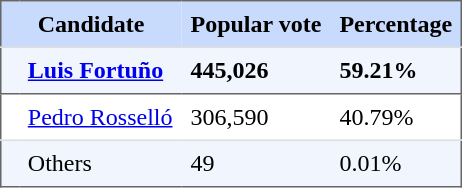<table style="border: 1px solid #666666; border-collapse: collapse" align="center" cellpadding="6">
<tr style="background-color: #C9DBFC">
<th colspan="2">Candidate</th>
<th>Popular vote</th>
<th>Percentage</th>
</tr>
<tr style="background-color: #F0F5FE">
<td style="border-top: 1px solid #DDDDDD"></td>
<td style="border-top: 1px solid #DDDDDD"><strong><a href='#'>Luis Fortuño</a></strong></td>
<td style="border-top: 1px solid #DDDDDD"><strong>445,026</strong></td>
<td style="border-top: 1px solid #DDDDDD"><strong>59.21%</strong></td>
</tr>
<tr>
<td style="border-top: 1px solid #666666"></td>
<td style="border-top: 1px solid #666666"><a href='#'>Pedro Rosselló</a></td>
<td style="border-top: 1px solid #666666">306,590</td>
<td style="border-top: 1px solid #666666">40.79%</td>
</tr>
<tr style="background-color: #F0F5FE">
<td style="border-top: 1px solid #DDDDDD"></td>
<td style="border-top: 1px solid #DDDDDD">Others</td>
<td style="border-top: 1px solid #DDDDDD">49</td>
<td style="border-top: 1px solid #DDDDDD">0.01%</td>
</tr>
</table>
